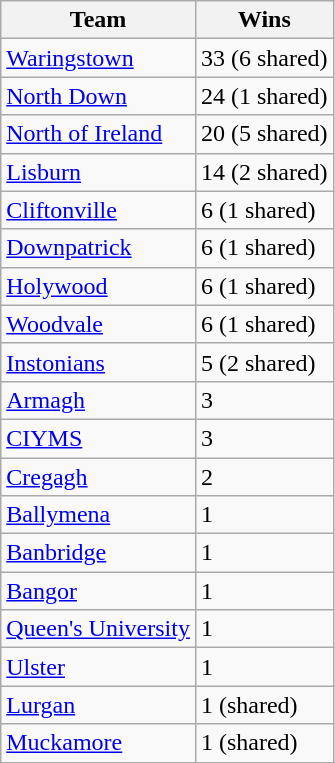<table class="wikitable">
<tr>
<th>Team</th>
<th>Wins</th>
</tr>
<tr>
<td><a href='#'>Waringstown</a></td>
<td>33 (6 shared)</td>
</tr>
<tr>
<td><a href='#'>North Down</a></td>
<td>24 (1 shared)</td>
</tr>
<tr>
<td><a href='#'>North of Ireland</a></td>
<td>20 (5 shared)</td>
</tr>
<tr>
<td><a href='#'>Lisburn</a></td>
<td>14 (2 shared)</td>
</tr>
<tr>
<td><a href='#'>Cliftonville</a></td>
<td>6 (1 shared)</td>
</tr>
<tr>
<td><a href='#'>Downpatrick</a></td>
<td>6 (1 shared)</td>
</tr>
<tr>
<td><a href='#'>Holywood</a></td>
<td>6 (1 shared)</td>
</tr>
<tr>
<td><a href='#'>Woodvale</a></td>
<td>6 (1 shared)</td>
</tr>
<tr>
<td><a href='#'>Instonians</a></td>
<td>5 (2 shared)</td>
</tr>
<tr>
<td><a href='#'>Armagh</a></td>
<td>3</td>
</tr>
<tr>
<td><a href='#'>CIYMS</a></td>
<td>3</td>
</tr>
<tr>
<td><a href='#'>Cregagh</a></td>
<td>2</td>
</tr>
<tr>
<td><a href='#'>Ballymena</a></td>
<td>1</td>
</tr>
<tr>
<td><a href='#'>Banbridge</a></td>
<td>1</td>
</tr>
<tr>
<td><a href='#'>Bangor</a></td>
<td>1</td>
</tr>
<tr>
<td><a href='#'>Queen's University</a></td>
<td>1</td>
</tr>
<tr>
<td><a href='#'>Ulster</a></td>
<td>1</td>
</tr>
<tr>
<td><a href='#'>Lurgan</a></td>
<td>1 (shared)</td>
</tr>
<tr>
<td><a href='#'>Muckamore</a></td>
<td>1 (shared)</td>
</tr>
<tr>
</tr>
</table>
